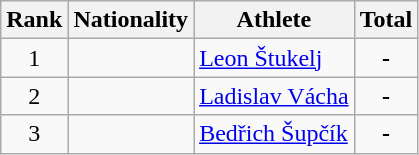<table class="wikitable">
<tr>
<th>Rank</th>
<th>Nationality</th>
<th>Athlete</th>
<th>Total</th>
</tr>
<tr>
<td style="text-align:center">1</td>
<td></td>
<td><a href='#'>Leon Štukelj</a></td>
<td style="text-align:center"><strong>-</strong></td>
</tr>
<tr>
<td style="text-align:center">2</td>
<td></td>
<td><a href='#'>Ladislav Vácha</a></td>
<td style="text-align:center"><strong>-</strong></td>
</tr>
<tr>
<td style="text-align:center">3</td>
<td></td>
<td><a href='#'>Bedřich Šupčík</a></td>
<td style="text-align:center"><strong>-</strong></td>
</tr>
</table>
